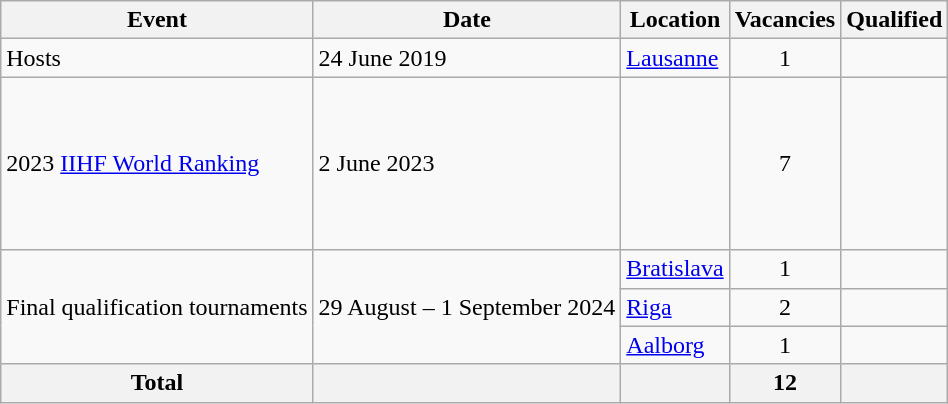<table class="wikitable">
<tr>
<th>Event</th>
<th>Date</th>
<th>Location</th>
<th>Vacancies</th>
<th>Qualified</th>
</tr>
<tr>
<td>Hosts</td>
<td>24 June 2019</td>
<td> <a href='#'>Lausanne</a></td>
<td align=center>1</td>
<td></td>
</tr>
<tr>
<td>2023 <a href='#'>IIHF World Ranking</a></td>
<td>2 June 2023</td>
<td></td>
<td align=center>7</td>
<td><br><br><br><br><br><br></td>
</tr>
<tr>
<td rowspan=3>Final qualification tournaments</td>
<td rowspan=3>29 August – 1 September 2024</td>
<td> <a href='#'>Bratislava</a></td>
<td align=center>1</td>
<td></td>
</tr>
<tr>
<td> <a href='#'>Riga</a></td>
<td align=center>2</td>
<td><br></td>
</tr>
<tr>
<td> <a href='#'>Aalborg</a></td>
<td align=center>1</td>
<td></td>
</tr>
<tr>
<th>Total</th>
<th></th>
<th></th>
<th>12</th>
<th></th>
</tr>
</table>
